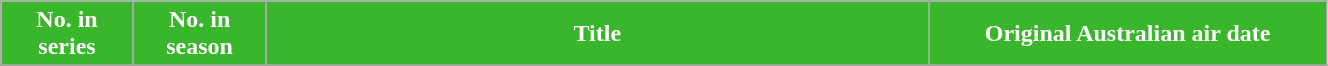<table class="wikitable plainrowheaders" width="70%">
<tr>
<th scope="col" style="background-color: #3AB62D; width: 10%; color: #FFFFFF">No. in series</th>
<th scope="col" style="background-color: #3AB62D; width: 10%; color: #FFFFFF">No. in season</th>
<th scope="col" style="background-color: #3AB62D; width: 50%; color: #FFFFFF">Title</th>
<th scope="col" style="background-color: #3AB62D; width: 30%; color: #FFFFFF">Original Australian air date</th>
</tr>
<tr>
</tr>
</table>
